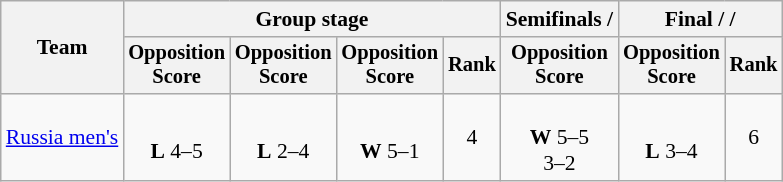<table class="wikitable" style="text-align:center; font-size:90%">
<tr>
<th rowspan=2>Team</th>
<th colspan=4>Group stage</th>
<th>Semifinals / </th>
<th colspan=2>Final /  / </th>
</tr>
<tr style="font-size:95%">
<th>Opposition<br>Score</th>
<th>Opposition<br>Score</th>
<th>Opposition<br>Score</th>
<th>Rank</th>
<th>Opposition<br>Score</th>
<th>Opposition<br>Score</th>
<th>Rank</th>
</tr>
<tr>
<td align=left><a href='#'>Russia men's</a></td>
<td><br><strong>L</strong> 4–5 </td>
<td><br><strong>L</strong> 2–4</td>
<td><br><strong>W</strong> 5–1</td>
<td>4</td>
<td><br><strong>W</strong> 5–5 <br>3–2 </td>
<td><br><strong>L</strong> 3–4</td>
<td>6</td>
</tr>
</table>
